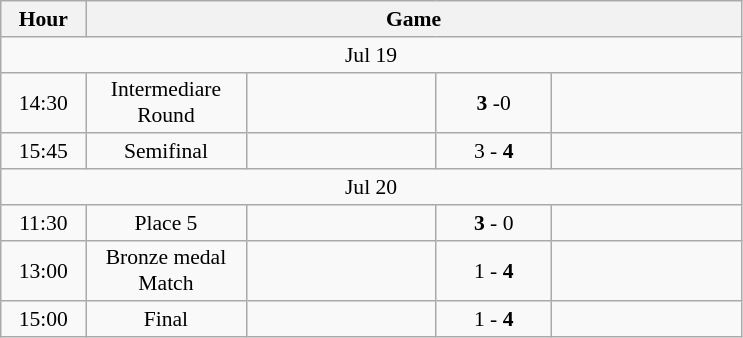<table class="wikitable" style="text-align:center;font-size:90%">
<tr>
<th>Hour</th>
<th colspan=4>Game</th>
</tr>
<tr>
<td colspan=5>Jul 19</td>
</tr>
<tr>
<td width="50px">14:30</td>
<td width="100px">Intermediare Round</td>
<td align="left" width="120px"><strong></strong></td>
<td width="70px"><strong>3</strong> -0</td>
<td align="right" width="120px"></td>
</tr>
<tr>
<td width="50px">15:45</td>
<td width="100px">Semifinal</td>
<td align="left" width="120px"></td>
<td width="70px">3 - <strong>4</strong></td>
<td align="right" width="120px"><strong></strong></td>
</tr>
<tr>
<td colspan=5>Jul 20</td>
</tr>
<tr>
<td width="50px">11:30</td>
<td width="100px">Place 5</td>
<td align="left" width="120px"><strong></strong></td>
<td width="70px"><strong>3</strong> - 0</td>
<td align="right" width="120px"></td>
</tr>
<tr>
<td width="50px">13:00</td>
<td width="100px">Bronze medal Match</td>
<td align="left" width="120px"></td>
<td width="70px">1 - <strong>4</strong></td>
<td align="right" width="120px"><strong></strong></td>
</tr>
<tr>
<td width="50px">15:00</td>
<td width="100px">Final</td>
<td align="left" width="120px"></td>
<td width="70px">1 - <strong>4</strong></td>
<td align="right" width="120px"><strong></strong></td>
</tr>
</table>
